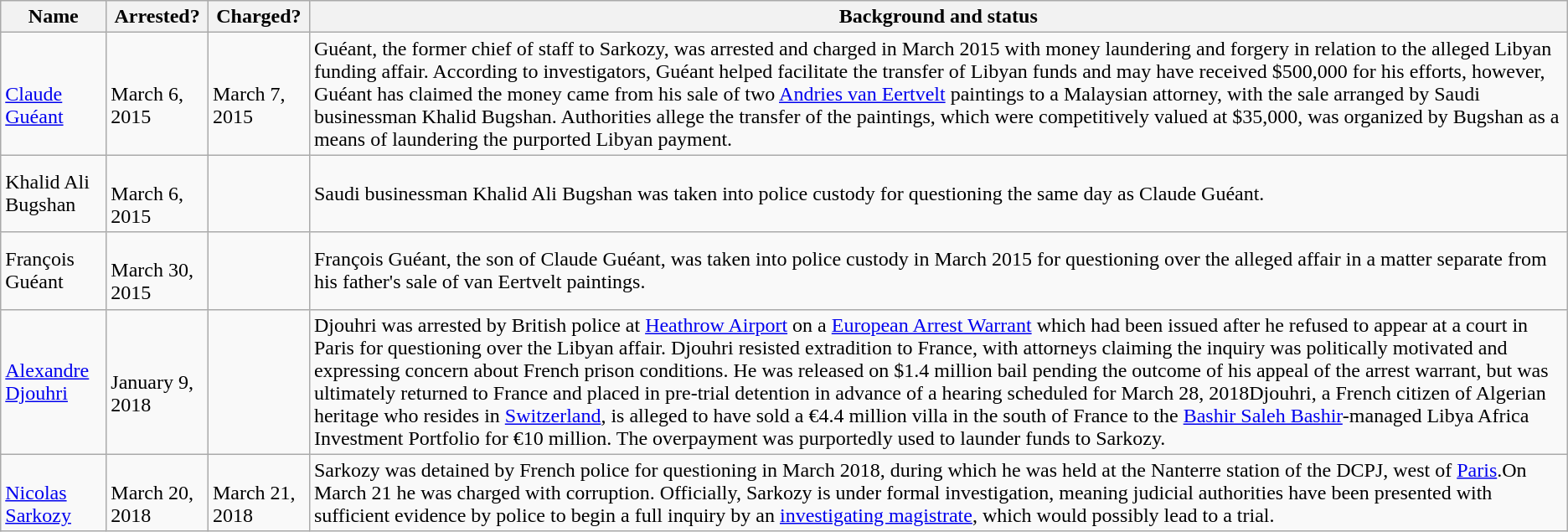<table class="wikitable">
<tr>
<th>Name</th>
<th>Arrested?</th>
<th>Charged?</th>
<th>Background and status</th>
</tr>
<tr>
<td><br><a href='#'>Claude Guéant</a></td>
<td><br>March 6, 2015</td>
<td><br>March 7, 2015</td>
<td>Guéant, the former chief of staff to Sarkozy, was arrested and charged in March 2015 with money laundering and forgery in relation to the alleged Libyan funding affair. According to investigators, Guéant helped facilitate the transfer of Libyan funds and may have received $500,000 for his efforts, however, Guéant has claimed the money came from his sale of two <a href='#'>Andries van Eertvelt</a> paintings to a Malaysian attorney, with the sale arranged by Saudi businessman Khalid Bugshan. Authorities allege the transfer of the paintings, which were competitively valued at $35,000, was organized by Bugshan as a means of laundering the purported Libyan payment.</td>
</tr>
<tr>
<td>Khalid Ali Bugshan</td>
<td><br>March 6, 2015</td>
<td></td>
<td>Saudi businessman Khalid Ali Bugshan was taken into police custody for questioning the same day as Claude Guéant.</td>
</tr>
<tr>
<td>François Guéant</td>
<td><br>March 30, 2015</td>
<td></td>
<td>François Guéant, the son of Claude Guéant, was taken into police custody in March 2015 for questioning over the alleged affair in a matter separate from his father's sale of van Eertvelt paintings.</td>
</tr>
<tr>
<td><a href='#'>Alexandre Djouhri</a></td>
<td> <br> January 9, 2018</td>
<td></td>
<td>Djouhri was arrested by British police at <a href='#'>Heathrow Airport</a> on a <a href='#'>European Arrest Warrant</a> which had been issued after he refused to appear at a court in Paris for questioning over the Libyan affair. Djouhri resisted extradition to France, with attorneys claiming the inquiry was politically motivated and expressing concern about French prison conditions. He was released on $1.4 million bail pending the outcome of his appeal of the arrest warrant, but was ultimately returned to France and placed in pre-trial detention in advance of a hearing scheduled for March 28, 2018Djouhri, a French citizen of Algerian heritage who resides in <a href='#'>Switzerland</a>, is alleged to have sold a €4.4 million villa in the south of France to the <a href='#'>Bashir Saleh Bashir</a>-managed Libya Africa Investment Portfolio for €10 million. The overpayment was purportedly used to launder funds to Sarkozy.</td>
</tr>
<tr>
<td><br><a href='#'>Nicolas Sarkozy</a></td>
<td><br>March 20, 2018</td>
<td><br>March 21, 2018</td>
<td>Sarkozy was detained by French police for questioning in March 2018, during which he was held at the Nanterre station of the DCPJ, west of <a href='#'>Paris</a>.On March 21 he was charged with corruption. Officially, Sarkozy is under formal investigation, meaning judicial authorities have been presented with sufficient evidence by police to begin a full inquiry by an <a href='#'>investigating magistrate</a>, which would possibly lead to a trial.</td>
</tr>
</table>
